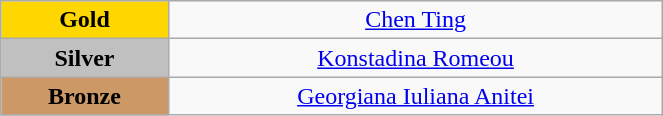<table class="wikitable" style=" text-align:center; " width="35%">
<tr>
<td style="background:gold"><strong>Gold</strong></td>
<td><a href='#'>Chen Ting</a> <br><small></small></td>
</tr>
<tr>
<td style="background:silver"><strong>Silver</strong></td>
<td><a href='#'>Konstadina Romeou</a><br><small> </small></td>
</tr>
<tr>
<td style="background:#cc9966"><strong>Bronze</strong></td>
<td><a href='#'>Georgiana Iuliana Anitei</a> <br><small></small></td>
</tr>
</table>
